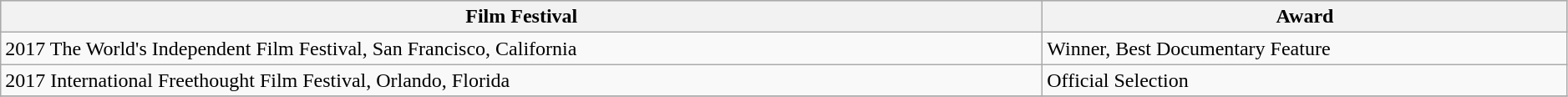<table class="wikitable sortable" style="width:99%;">
<tr style="background:#ccc;">
<th>Film Festival</th>
<th>Award</th>
</tr>
<tr>
<td>2017 The World's Independent Film Festival, San Francisco, California</td>
<td>Winner, Best Documentary Feature </td>
</tr>
<tr>
<td>2017 International Freethought Film Festival, Orlando, Florida</td>
<td>Official Selection</td>
</tr>
<tr>
</tr>
</table>
